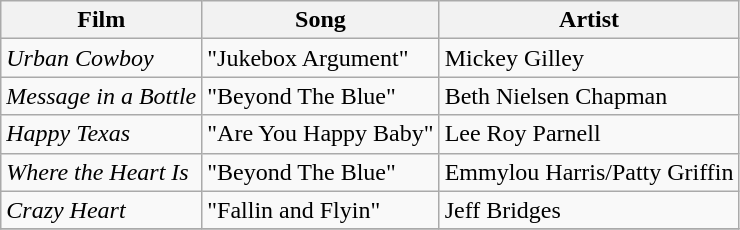<table class="wikitable">
<tr>
<th>Film</th>
<th>Song</th>
<th>Artist</th>
</tr>
<tr>
<td><em>Urban Cowboy</em></td>
<td>"Jukebox Argument"</td>
<td>Mickey Gilley</td>
</tr>
<tr>
<td><em>Message in a Bottle</em></td>
<td>"Beyond The Blue"</td>
<td>Beth Nielsen Chapman</td>
</tr>
<tr>
<td><em>Happy Texas</em></td>
<td>"Are You Happy Baby"</td>
<td>Lee Roy Parnell</td>
</tr>
<tr>
<td><em>Where the Heart Is</em></td>
<td>"Beyond The Blue"</td>
<td>Emmylou Harris/Patty Griffin</td>
</tr>
<tr>
<td><em>Crazy Heart</em></td>
<td>"Fallin and Flyin"</td>
<td>Jeff Bridges</td>
</tr>
<tr>
</tr>
</table>
